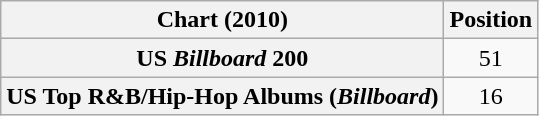<table class="wikitable sortable plainrowheaders" style="text-align:center">
<tr>
<th scope="col">Chart (2010)</th>
<th scope="col">Position</th>
</tr>
<tr>
<th scope="row">US <em>Billboard</em> 200</th>
<td>51</td>
</tr>
<tr>
<th scope="row">US Top R&B/Hip-Hop Albums (<em>Billboard</em>)</th>
<td>16</td>
</tr>
</table>
